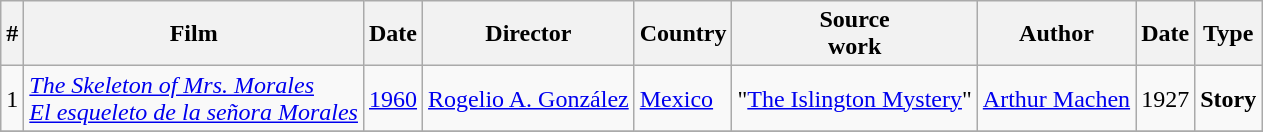<table class="wikitable">
<tr>
<th>#</th>
<th>Film</th>
<th>Date</th>
<th>Director</th>
<th>Country</th>
<th>Source<br>work</th>
<th>Author</th>
<th>Date</th>
<th>Type</th>
</tr>
<tr>
<td>1</td>
<td><em><a href='#'>The Skeleton of Mrs. Morales</a></em><br><em><a href='#'>El esqueleto de la señora Morales</a></em></td>
<td><a href='#'>1960</a></td>
<td><a href='#'>Rogelio A. González</a></td>
<td><a href='#'>Mexico</a></td>
<td>"<a href='#'>The Islington Mystery</a>"</td>
<td><a href='#'>Arthur Machen</a></td>
<td>1927</td>
<td><strong>Story</strong></td>
</tr>
<tr>
</tr>
</table>
